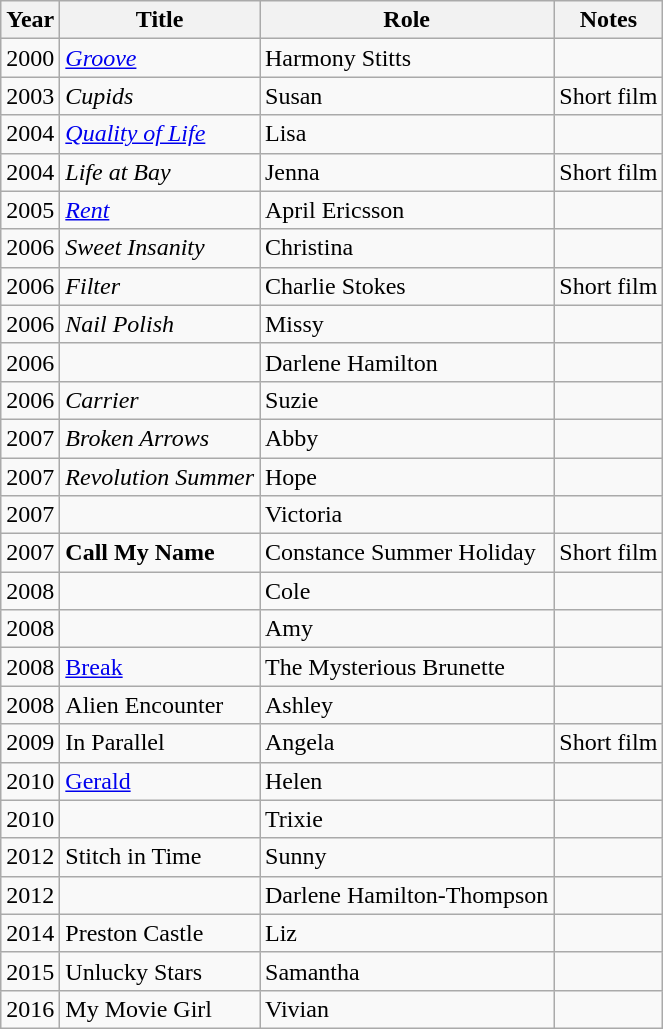<table class="wikitable sortable">
<tr>
<th>Year</th>
<th>Title</th>
<th>Role</th>
<th class="unsortable">Notes</th>
</tr>
<tr>
<td>2000</td>
<td><em><a href='#'>Groove</a></em></td>
<td>Harmony Stitts</td>
<td></td>
</tr>
<tr>
<td>2003</td>
<td><em>Cupids</em></td>
<td>Susan</td>
<td>Short film</td>
</tr>
<tr>
<td>2004</td>
<td><em><a href='#'>Quality of Life</a></em></td>
<td>Lisa</td>
<td></td>
</tr>
<tr>
<td>2004</td>
<td><em>Life at Bay</em></td>
<td>Jenna</td>
<td>Short film</td>
</tr>
<tr>
<td>2005</td>
<td><em><a href='#'>Rent</a></em></td>
<td>April Ericsson</td>
<td></td>
</tr>
<tr>
<td>2006</td>
<td><em>Sweet Insanity</em></td>
<td>Christina</td>
<td></td>
</tr>
<tr>
<td>2006</td>
<td><em>Filter</em></td>
<td>Charlie Stokes</td>
<td>Short film</td>
</tr>
<tr>
<td>2006</td>
<td><em>Nail Polish</em></td>
<td>Missy</td>
<td></td>
</tr>
<tr>
<td>2006</td>
<td><em></em></td>
<td>Darlene Hamilton</td>
<td></td>
</tr>
<tr>
<td>2006</td>
<td><em>Carrier</em></td>
<td>Suzie</td>
<td></td>
</tr>
<tr>
<td>2007</td>
<td><em>Broken Arrows</em></td>
<td>Abby</td>
<td></td>
</tr>
<tr>
<td>2007</td>
<td><em>Revolution Summer</em></td>
<td>Hope</td>
<td></td>
</tr>
<tr>
<td>2007</td>
<td><em></em></td>
<td>Victoria</td>
<td></td>
</tr>
<tr>
<td>2007</td>
<td><strong>Call My Name<em></td>
<td>Constance Summer Holiday</td>
<td>Short film</td>
</tr>
<tr>
<td>2008</td>
<td></em><em></td>
<td>Cole</td>
<td></td>
</tr>
<tr>
<td>2008</td>
<td></em><em></td>
<td>Amy</td>
<td></td>
</tr>
<tr>
<td>2008</td>
<td></em><a href='#'>Break</a><em></td>
<td>The Mysterious Brunette</td>
<td></td>
</tr>
<tr>
<td>2008</td>
<td></em>Alien Encounter<em></td>
<td>Ashley</td>
<td></td>
</tr>
<tr>
<td>2009</td>
<td></em>In Parallel<em></td>
<td>Angela</td>
<td>Short film</td>
</tr>
<tr>
<td>2010</td>
<td></em><a href='#'>Gerald</a><em></td>
<td>Helen</td>
<td></td>
</tr>
<tr>
<td>2010</td>
<td></em><em></td>
<td>Trixie</td>
<td></td>
</tr>
<tr>
<td>2012</td>
<td></em>Stitch in Time<em></td>
<td>Sunny</td>
<td></td>
</tr>
<tr>
<td>2012</td>
<td></em><em></td>
<td>Darlene Hamilton-Thompson</td>
<td></td>
</tr>
<tr>
<td>2014</td>
<td></em>Preston Castle<em></td>
<td>Liz</td>
<td></td>
</tr>
<tr>
<td>2015</td>
<td></em>Unlucky Stars<em></td>
<td>Samantha</td>
<td></td>
</tr>
<tr>
<td>2016</td>
<td></em>My Movie Girl<em></td>
<td>Vivian</td>
<td></td>
</tr>
</table>
